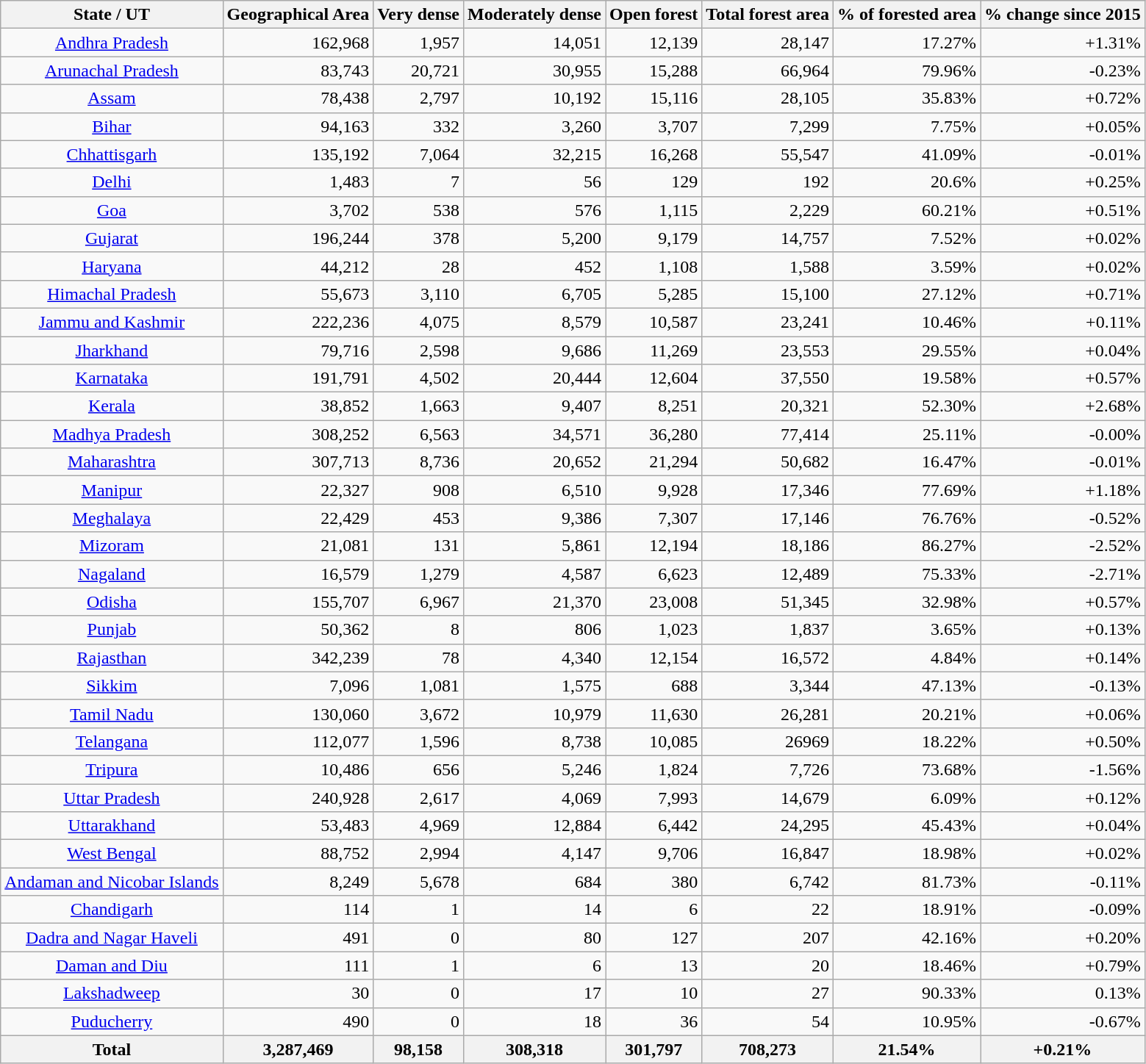<table class="wikitable sortable" style="text-align: right;">
<tr>
<th>State / UT</th>
<th>Geographical Area</th>
<th>Very dense</th>
<th>Moderately dense</th>
<th>Open forest</th>
<th>Total forest area</th>
<th>% of forested area</th>
<th>% change since 2015</th>
</tr>
<tr>
<td style="text-align: center;"><a href='#'>Andhra Pradesh</a></td>
<td>162,968</td>
<td>1,957</td>
<td>14,051</td>
<td>12,139</td>
<td>28,147</td>
<td>17.27%</td>
<td>+1.31%</td>
</tr>
<tr>
<td style="text-align: center;"><a href='#'>Arunachal Pradesh</a></td>
<td>83,743</td>
<td>20,721</td>
<td>30,955</td>
<td>15,288</td>
<td>66,964</td>
<td>79.96%</td>
<td>-0.23%</td>
</tr>
<tr>
<td style="text-align: center;"><a href='#'>Assam</a></td>
<td>78,438</td>
<td>2,797</td>
<td>10,192</td>
<td>15,116</td>
<td>28,105</td>
<td>35.83%</td>
<td>+0.72%</td>
</tr>
<tr>
<td style="text-align: center;"><a href='#'>Bihar</a></td>
<td>94,163</td>
<td>332</td>
<td>3,260</td>
<td>3,707</td>
<td>7,299</td>
<td>7.75%</td>
<td>+0.05%</td>
</tr>
<tr>
<td style="text-align: center;"><a href='#'>Chhattisgarh</a></td>
<td>135,192</td>
<td>7,064</td>
<td>32,215</td>
<td>16,268</td>
<td>55,547</td>
<td>41.09%</td>
<td>-0.01%</td>
</tr>
<tr>
<td style="text-align: center;"><a href='#'>Delhi</a></td>
<td>1,483</td>
<td>7</td>
<td>56</td>
<td>129</td>
<td>192</td>
<td>20.6%</td>
<td>+0.25%</td>
</tr>
<tr>
<td style="text-align: center;"><a href='#'>Goa</a></td>
<td>3,702</td>
<td>538</td>
<td>576</td>
<td>1,115</td>
<td>2,229</td>
<td>60.21%</td>
<td>+0.51%</td>
</tr>
<tr>
<td style="text-align: center;"><a href='#'>Gujarat</a></td>
<td>196,244</td>
<td>378</td>
<td>5,200</td>
<td>9,179</td>
<td>14,757</td>
<td>7.52%</td>
<td>+0.02%</td>
</tr>
<tr>
<td style="text-align: center;"><a href='#'>Haryana</a></td>
<td>44,212</td>
<td>28</td>
<td>452</td>
<td>1,108</td>
<td>1,588</td>
<td>3.59%</td>
<td>+0.02%</td>
</tr>
<tr>
<td style="text-align: center;"><a href='#'>Himachal Pradesh</a></td>
<td>55,673</td>
<td>3,110</td>
<td>6,705</td>
<td>5,285</td>
<td>15,100</td>
<td>27.12%</td>
<td>+0.71%</td>
</tr>
<tr>
<td style="text-align: center;"><a href='#'>Jammu and Kashmir</a></td>
<td>222,236</td>
<td>4,075</td>
<td>8,579</td>
<td>10,587</td>
<td>23,241</td>
<td>10.46%</td>
<td>+0.11%</td>
</tr>
<tr>
<td style="text-align: center;"><a href='#'>Jharkhand</a></td>
<td>79,716</td>
<td>2,598</td>
<td>9,686</td>
<td>11,269</td>
<td>23,553</td>
<td>29.55%</td>
<td>+0.04%</td>
</tr>
<tr>
<td style="text-align: center;"><a href='#'>Karnataka</a></td>
<td>191,791</td>
<td>4,502</td>
<td>20,444</td>
<td>12,604</td>
<td>37,550</td>
<td>19.58%</td>
<td>+0.57%</td>
</tr>
<tr>
<td style="text-align: center;"><a href='#'>Kerala</a></td>
<td>38,852</td>
<td>1,663</td>
<td>9,407</td>
<td>8,251</td>
<td>20,321</td>
<td>52.30%</td>
<td>+2.68%</td>
</tr>
<tr>
<td style="text-align: center;"><a href='#'>Madhya Pradesh</a></td>
<td>308,252</td>
<td>6,563</td>
<td>34,571</td>
<td>36,280</td>
<td>77,414</td>
<td>25.11%</td>
<td>-0.00%</td>
</tr>
<tr>
<td style="text-align: center;"><a href='#'>Maharashtra</a></td>
<td>307,713</td>
<td>8,736</td>
<td>20,652</td>
<td>21,294</td>
<td>50,682</td>
<td>16.47%</td>
<td>-0.01%</td>
</tr>
<tr>
<td style="text-align: center;"><a href='#'>Manipur</a></td>
<td>22,327</td>
<td>908</td>
<td>6,510</td>
<td>9,928</td>
<td>17,346</td>
<td>77.69%</td>
<td>+1.18%</td>
</tr>
<tr>
<td style="text-align: center;"><a href='#'>Meghalaya</a></td>
<td>22,429</td>
<td>453</td>
<td>9,386</td>
<td>7,307</td>
<td>17,146</td>
<td>76.76%</td>
<td>-0.52%</td>
</tr>
<tr>
<td style="text-align: center;"><a href='#'>Mizoram</a></td>
<td>21,081</td>
<td>131</td>
<td>5,861</td>
<td>12,194</td>
<td>18,186</td>
<td>86.27%</td>
<td>-2.52%</td>
</tr>
<tr>
<td style="text-align: center;"><a href='#'>Nagaland</a></td>
<td>16,579</td>
<td>1,279</td>
<td>4,587</td>
<td>6,623</td>
<td>12,489</td>
<td>75.33%</td>
<td>-2.71%</td>
</tr>
<tr>
<td style="text-align: center;"><a href='#'>Odisha</a></td>
<td>155,707</td>
<td>6,967</td>
<td>21,370</td>
<td>23,008</td>
<td>51,345</td>
<td>32.98%</td>
<td>+0.57%</td>
</tr>
<tr>
<td style="text-align: center;"><a href='#'>Punjab</a></td>
<td>50,362</td>
<td>8</td>
<td>806</td>
<td>1,023</td>
<td>1,837</td>
<td>3.65%</td>
<td>+0.13%</td>
</tr>
<tr>
<td style="text-align: center;"><a href='#'>Rajasthan</a></td>
<td>342,239</td>
<td>78</td>
<td>4,340</td>
<td>12,154</td>
<td>16,572</td>
<td>4.84%</td>
<td>+0.14%</td>
</tr>
<tr>
<td style="text-align: center;"><a href='#'>Sikkim</a></td>
<td>7,096</td>
<td>1,081</td>
<td>1,575</td>
<td>688</td>
<td>3,344</td>
<td>47.13%</td>
<td>-0.13%</td>
</tr>
<tr>
<td style="text-align: center;"><a href='#'>Tamil Nadu</a></td>
<td>130,060</td>
<td>3,672</td>
<td>10,979</td>
<td>11,630</td>
<td>26,281</td>
<td>20.21%</td>
<td>+0.06%</td>
</tr>
<tr>
<td style="text-align: center;"><a href='#'>Telangana</a></td>
<td>112,077</td>
<td>1,596</td>
<td>8,738</td>
<td>10,085</td>
<td>26969</td>
<td>18.22%</td>
<td>+0.50%</td>
</tr>
<tr>
<td style="text-align: center;"><a href='#'>Tripura</a></td>
<td>10,486</td>
<td>656</td>
<td>5,246</td>
<td>1,824</td>
<td>7,726</td>
<td>73.68%</td>
<td>-1.56%</td>
</tr>
<tr>
<td style="text-align: center;"><a href='#'>Uttar Pradesh</a></td>
<td>240,928</td>
<td>2,617</td>
<td>4,069</td>
<td>7,993</td>
<td>14,679</td>
<td>6.09%</td>
<td>+0.12%</td>
</tr>
<tr>
<td style="text-align: center;"><a href='#'>Uttarakhand</a></td>
<td>53,483</td>
<td>4,969</td>
<td>12,884</td>
<td>6,442</td>
<td>24,295</td>
<td>45.43%</td>
<td>+0.04%</td>
</tr>
<tr>
<td style="text-align: center;"><a href='#'>West Bengal</a></td>
<td>88,752</td>
<td>2,994</td>
<td>4,147</td>
<td>9,706</td>
<td>16,847</td>
<td>18.98%</td>
<td>+0.02%</td>
</tr>
<tr>
<td style="text-align: center;"><a href='#'>Andaman and Nicobar Islands</a></td>
<td>8,249</td>
<td>5,678</td>
<td>684</td>
<td>380</td>
<td>6,742</td>
<td>81.73%</td>
<td>-0.11%</td>
</tr>
<tr>
<td style="text-align: center;"><a href='#'>Chandigarh</a></td>
<td>114</td>
<td>1</td>
<td>14</td>
<td>6</td>
<td>22</td>
<td>18.91%</td>
<td>-0.09%</td>
</tr>
<tr>
<td style="text-align: center;"><a href='#'>Dadra and Nagar Haveli</a></td>
<td>491</td>
<td>0</td>
<td>80</td>
<td>127</td>
<td>207</td>
<td>42.16%</td>
<td>+0.20%</td>
</tr>
<tr>
<td style="text-align: center;"><a href='#'>Daman and Diu</a></td>
<td>111</td>
<td>1</td>
<td>6</td>
<td>13</td>
<td>20</td>
<td>18.46%</td>
<td>+0.79%</td>
</tr>
<tr>
<td style="text-align: center;"><a href='#'>Lakshadweep</a></td>
<td>30</td>
<td>0</td>
<td>17</td>
<td>10</td>
<td>27</td>
<td>90.33%</td>
<td>0.13%</td>
</tr>
<tr>
<td style="text-align: center;"><a href='#'>Puducherry</a></td>
<td>490</td>
<td>0</td>
<td>18</td>
<td>36</td>
<td>54</td>
<td>10.95%</td>
<td>-0.67%</td>
</tr>
<tr>
<th>Total</th>
<th>3,287,469</th>
<th>98,158</th>
<th>308,318</th>
<th>301,797</th>
<th>708,273</th>
<th>21.54%</th>
<th>+0.21%</th>
</tr>
</table>
